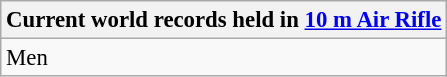<table class="wikitable" style="font-size: 95%">
<tr>
<th colspan=9>Current world records held in <a href='#'>10 m Air Rifle</a></th>
</tr>
<tr>
<td>Men<br></td>
</tr>
</table>
